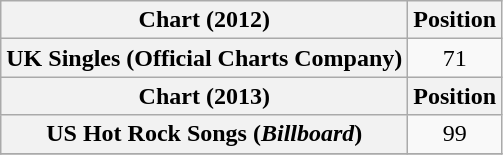<table class="wikitable sortable plainrowheaders" style="text-align:center">
<tr>
<th scope="col">Chart (2012)</th>
<th scope="col">Position</th>
</tr>
<tr>
<th scope="row">UK Singles (Official Charts Company)</th>
<td>71</td>
</tr>
<tr>
<th scope="col">Chart (2013)</th>
<th scope="col">Position</th>
</tr>
<tr>
<th scope="row">US Hot Rock Songs (<em>Billboard</em>)</th>
<td>99</td>
</tr>
<tr>
</tr>
</table>
